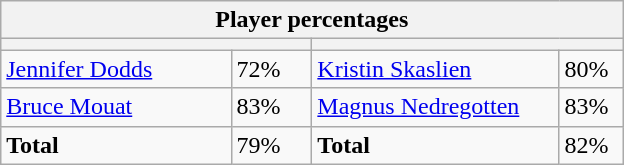<table class="wikitable">
<tr>
<th colspan=4 width=400>Player percentages</th>
</tr>
<tr>
<th colspan=2 width=200 style="white-space:nowrap;"></th>
<th colspan=2 width=200 style="white-space:nowrap;"></th>
</tr>
<tr>
<td><a href='#'>Jennifer Dodds</a></td>
<td>72%</td>
<td><a href='#'>Kristin Skaslien</a></td>
<td>80%</td>
</tr>
<tr>
<td><a href='#'>Bruce Mouat</a></td>
<td>83%</td>
<td><a href='#'>Magnus Nedregotten</a></td>
<td>83%</td>
</tr>
<tr>
<td><strong>Total</strong></td>
<td>79%</td>
<td><strong>Total</strong></td>
<td>82%</td>
</tr>
</table>
